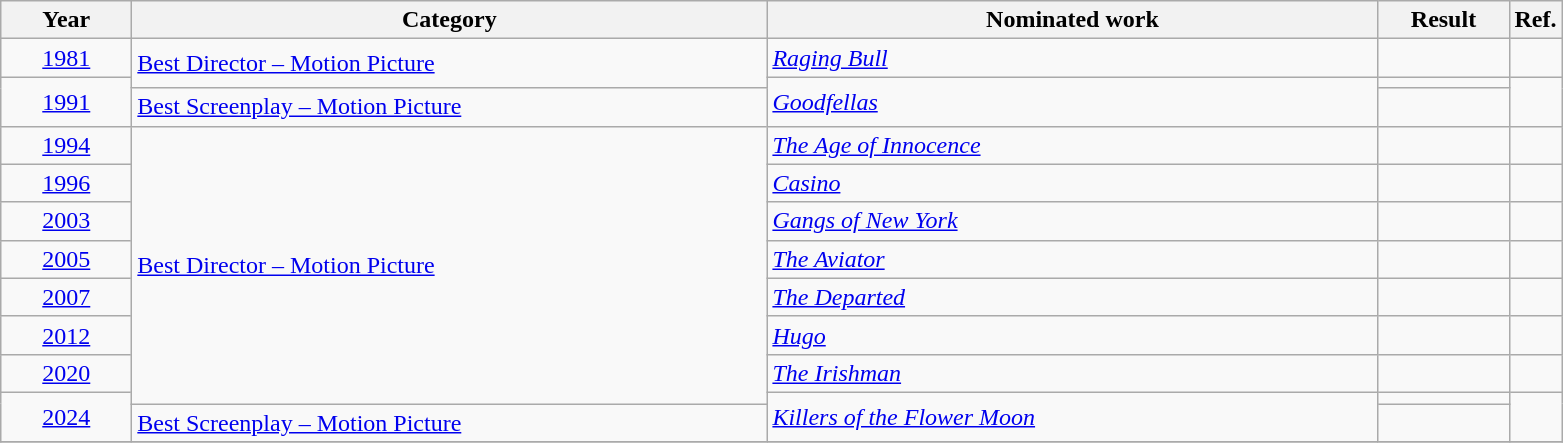<table class=wikitable>
<tr>
<th scope="col" style="width:5em;">Year</th>
<th scope="col" style="width:26em;">Category</th>
<th scope="col" style="width:25em;">Nominated work</th>
<th scope="col" style="width:5em;">Result</th>
<th>Ref.</th>
</tr>
<tr>
<td style="text-align:center;"><a href='#'>1981</a></td>
<td rowspan=2><a href='#'>Best Director – Motion Picture</a></td>
<td><em><a href='#'>Raging Bull</a></em></td>
<td></td>
<td style="text-align:center;"></td>
</tr>
<tr>
<td style="text-align:center;", rowspan=2><a href='#'>1991</a></td>
<td rowspan=2><em><a href='#'>Goodfellas</a></em></td>
<td></td>
<td style="text-align:center;", rowspan=2></td>
</tr>
<tr>
<td><a href='#'>Best Screenplay – Motion Picture</a></td>
<td></td>
</tr>
<tr>
<td style="text-align:center;"><a href='#'>1994</a></td>
<td rowspan=8><a href='#'>Best Director – Motion Picture</a></td>
<td><em><a href='#'>The Age of Innocence</a></em></td>
<td></td>
<td style="text-align:center;"></td>
</tr>
<tr>
<td style="text-align:center;"><a href='#'>1996</a></td>
<td><em><a href='#'>Casino</a></em></td>
<td></td>
<td style="text-align:center;"></td>
</tr>
<tr>
<td style="text-align:center;"><a href='#'>2003</a></td>
<td><em><a href='#'>Gangs of New York</a></em></td>
<td></td>
<td style="text-align:center;"></td>
</tr>
<tr>
<td style="text-align:center;"><a href='#'>2005</a></td>
<td><em><a href='#'>The Aviator</a></em></td>
<td></td>
<td style="text-align:center;"></td>
</tr>
<tr>
<td style="text-align:center;"><a href='#'>2007</a></td>
<td><em><a href='#'>The Departed</a></em></td>
<td></td>
<td style="text-align:center;"></td>
</tr>
<tr>
<td style="text-align:center;"><a href='#'>2012</a></td>
<td><em><a href='#'>Hugo</a></em></td>
<td></td>
<td style="text-align:center;"></td>
</tr>
<tr>
<td style="text-align:center;"><a href='#'>2020</a></td>
<td><em><a href='#'>The Irishman</a></em></td>
<td></td>
<td style="text-align:center;"></td>
</tr>
<tr>
<td style="text-align:center;", rowspan=2><a href='#'>2024</a></td>
<td rowspan=2><em><a href='#'>Killers of the Flower Moon</a></em></td>
<td></td>
<td style="text-align:center;", rowspan=2></td>
</tr>
<tr>
<td><a href='#'>Best Screenplay – Motion Picture</a></td>
<td></td>
</tr>
<tr>
</tr>
</table>
